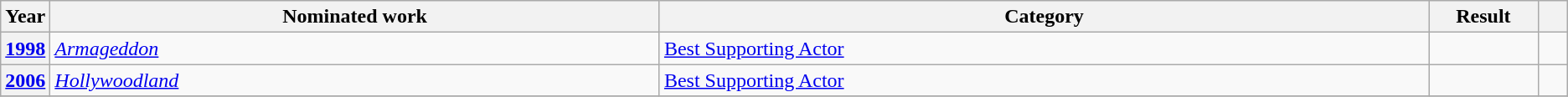<table class=wikitable>
<tr>
<th scope="col" style="width:1em;">Year</th>
<th scope="col" style="width:30em;">Nominated work</th>
<th scope="col" style="width:38em;">Category</th>
<th scope="col" style="width:5em;">Result</th>
<th scope="col" style="width:1em;"></th>
</tr>
<tr>
<th scope="row"><a href='#'>1998</a></th>
<td><em><a href='#'>Armageddon</a></em></td>
<td><a href='#'>Best Supporting Actor</a></td>
<td></td>
<td style="text-align:center;"></td>
</tr>
<tr>
<th scope="row"><a href='#'>2006</a></th>
<td><em><a href='#'>Hollywoodland</a></em></td>
<td><a href='#'>Best Supporting Actor</a></td>
<td></td>
<td style="text-align:center;"></td>
</tr>
<tr>
</tr>
</table>
